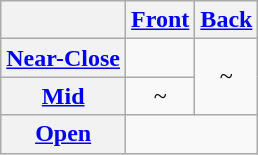<table class="wikitable" style="text-align:center;">
<tr>
<th></th>
<th><a href='#'>Front</a></th>
<th><a href='#'>Back</a></th>
</tr>
<tr>
<th><a href='#'>Near-Close</a></th>
<td> </td>
<td rowspan="2">~ </td>
</tr>
<tr>
<th><a href='#'>Mid</a></th>
<td>~ </td>
</tr>
<tr>
<th><a href='#'>Open</a></th>
<td colspan="2"> </td>
</tr>
</table>
